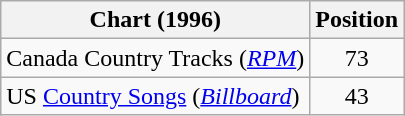<table class="wikitable sortable">
<tr>
<th scope="col">Chart (1996)</th>
<th scope="col">Position</th>
</tr>
<tr>
<td>Canada Country Tracks (<em><a href='#'>RPM</a></em>)</td>
<td align="center">73</td>
</tr>
<tr>
<td>US <a href='#'>Country Songs</a> (<em><a href='#'>Billboard</a></em>)</td>
<td align="center">43</td>
</tr>
</table>
